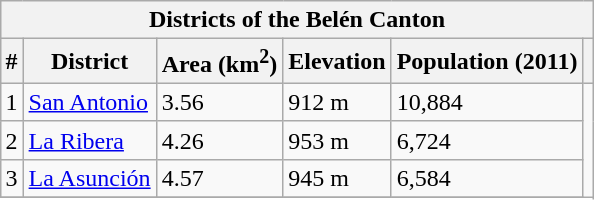<table class="wikitable" style="margin:1em auto;">
<tr>
<th colspan="6">Districts of the Belén Canton</th>
</tr>
<tr>
<th>#</th>
<th>District</th>
<th>Area (km<sup>2</sup>)</th>
<th>Elevation</th>
<th>Population (2011)</th>
<th></th>
</tr>
<tr>
<td>1</td>
<td><a href='#'>San Antonio</a></td>
<td>3.56</td>
<td>912 m</td>
<td>10,884</td>
<td rowspan="6"></td>
</tr>
<tr>
<td>2</td>
<td><a href='#'>La Ribera</a></td>
<td>4.26</td>
<td>953 m</td>
<td>6,724</td>
</tr>
<tr>
<td>3</td>
<td><a href='#'>La Asunción</a></td>
<td>4.57</td>
<td>945 m</td>
<td>6,584</td>
</tr>
<tr>
</tr>
</table>
